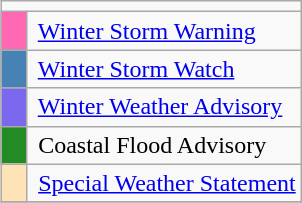<table class="wikitable"  style="float:right; margin:1em; margin-top:0;">
<tr>
<td colspan="6" style="text-align:center;"></td>
</tr>
<tr>
<td style="width:10px; height:10px; background:#ff69b4;"></td>
<td> <a href='#'>Winter Storm Warning</a></td>
</tr>
<tr>
<td style="width:10px; height:10px; background:#4682b4;"></td>
<td> <a href='#'>Winter Storm Watch</a></td>
</tr>
<tr>
<td style="width:10px; height:10px; background:#7b68ee;"></td>
<td> <a href='#'>Winter Weather Advisory</a></td>
</tr>
<tr>
<td style="width:10px; height:10px; background:#238b23;"></td>
<td> Coastal Flood Advisory</td>
</tr>
<tr>
<td style="width:10px; height:10px; background:#fde3b5;"></td>
<td> <a href='#'>Special Weather Statement</a></td>
</tr>
<tr>
</tr>
</table>
